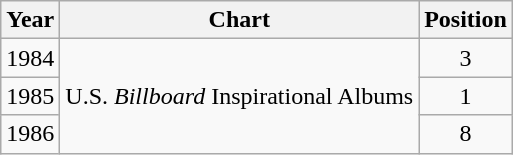<table class="wikitable sortable">
<tr>
<th>Year</th>
<th>Chart</th>
<th>Position</th>
</tr>
<tr>
<td>1984</td>
<td rowspan="3">U.S. <em>Billboard</em> Inspirational Albums</td>
<td style="text-align:center;">3</td>
</tr>
<tr>
<td>1985</td>
<td style="text-align:center;">1</td>
</tr>
<tr>
<td>1986</td>
<td style="text-align:center;">8</td>
</tr>
</table>
